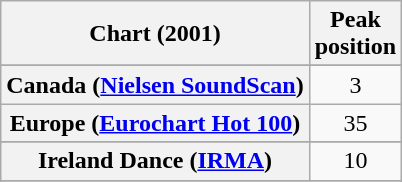<table class="wikitable sortable plainrowheaders" style="text-align:center">
<tr>
<th>Chart (2001)</th>
<th>Peak<br>position</th>
</tr>
<tr>
</tr>
<tr>
</tr>
<tr>
<th scope="row">Canada (<a href='#'>Nielsen SoundScan</a>)</th>
<td>3</td>
</tr>
<tr>
<th scope="row">Europe (<a href='#'>Eurochart Hot 100</a>)</th>
<td>35</td>
</tr>
<tr>
</tr>
<tr>
</tr>
<tr>
</tr>
<tr>
<th scope="row">Ireland Dance (<a href='#'>IRMA</a>)</th>
<td>10</td>
</tr>
<tr>
</tr>
<tr>
</tr>
<tr>
</tr>
<tr>
</tr>
<tr>
</tr>
<tr>
</tr>
<tr>
</tr>
</table>
